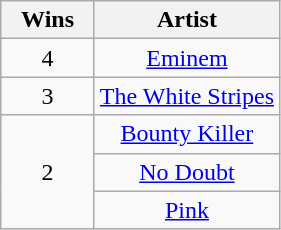<table class="wikitable" rowspan="2" style="text-align:center">
<tr>
<th scope="col" style="width:55px;">Wins</th>
<th scope="col" style="text-align:center;">Artist</th>
</tr>
<tr>
<td style="text-align:center">4</td>
<td><a href='#'>Eminem</a></td>
</tr>
<tr>
<td style="text-align:center">3</td>
<td><a href='#'>The White Stripes</a></td>
</tr>
<tr>
<td rowspan="3" style="text-align:center">2</td>
<td><a href='#'>Bounty Killer</a></td>
</tr>
<tr>
<td><a href='#'>No Doubt</a></td>
</tr>
<tr>
<td><a href='#'>Pink</a></td>
</tr>
</table>
